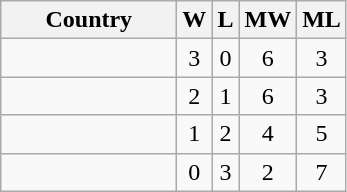<table class="wikitable sortable" style="text-align:center">
<tr>
<th width=110>Country</th>
<th>W</th>
<th>L</th>
<th>MW</th>
<th>ML</th>
</tr>
<tr>
<td align=left><strong></strong></td>
<td>3</td>
<td>0</td>
<td>6</td>
<td>3</td>
</tr>
<tr>
<td align=left></td>
<td>2</td>
<td>1</td>
<td>6</td>
<td>3</td>
</tr>
<tr>
<td align=left></td>
<td>1</td>
<td>2</td>
<td>4</td>
<td>5</td>
</tr>
<tr>
<td align=left></td>
<td>0</td>
<td>3</td>
<td>2</td>
<td>7</td>
</tr>
</table>
